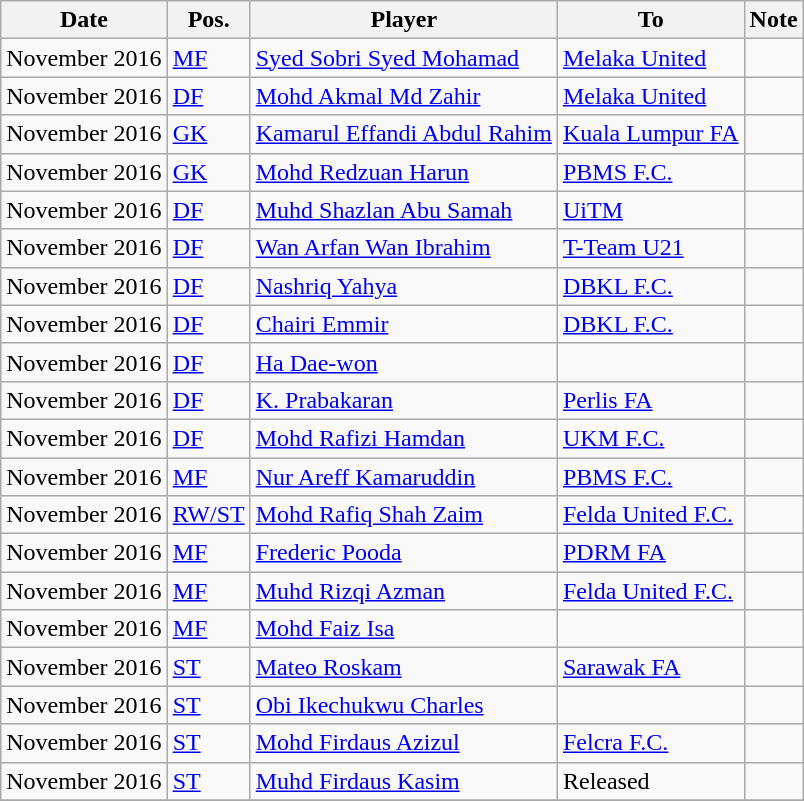<table class="wikitable sortable">
<tr>
<th>Date</th>
<th>Pos.</th>
<th>Player</th>
<th>To</th>
<th>Note</th>
</tr>
<tr>
<td>November 2016</td>
<td><a href='#'>MF</a></td>
<td> <a href='#'>Syed Sobri Syed Mohamad</a></td>
<td> <a href='#'>Melaka United</a></td>
<td></td>
</tr>
<tr>
<td>November 2016</td>
<td><a href='#'>DF</a></td>
<td> <a href='#'>Mohd Akmal Md Zahir</a></td>
<td> <a href='#'>Melaka United</a></td>
<td></td>
</tr>
<tr>
<td>November 2016</td>
<td><a href='#'>GK</a></td>
<td> <a href='#'>Kamarul Effandi Abdul Rahim</a></td>
<td> <a href='#'>Kuala Lumpur FA</a></td>
<td></td>
</tr>
<tr>
<td>November 2016</td>
<td><a href='#'>GK</a></td>
<td> <a href='#'>Mohd Redzuan Harun</a></td>
<td> <a href='#'>PBMS F.C.</a></td>
<td></td>
</tr>
<tr>
<td>November 2016</td>
<td><a href='#'>DF</a></td>
<td> <a href='#'>Muhd Shazlan Abu Samah</a></td>
<td> <a href='#'>UiTM</a></td>
<td></td>
</tr>
<tr>
<td>November 2016</td>
<td><a href='#'>DF</a></td>
<td> <a href='#'>Wan Arfan Wan Ibrahim</a></td>
<td> <a href='#'>T-Team U21</a></td>
<td></td>
</tr>
<tr>
<td>November 2016</td>
<td><a href='#'>DF</a></td>
<td> <a href='#'>Nashriq Yahya</a></td>
<td> <a href='#'>DBKL F.C.</a></td>
<td></td>
</tr>
<tr>
<td>November 2016</td>
<td><a href='#'>DF</a></td>
<td> <a href='#'>Chairi Emmir</a></td>
<td> <a href='#'>DBKL F.C.</a></td>
<td></td>
</tr>
<tr>
<td>November 2016</td>
<td><a href='#'>DF</a></td>
<td> <a href='#'>Ha Dae-won</a></td>
<td></td>
<td></td>
</tr>
<tr>
<td>November 2016</td>
<td><a href='#'>DF</a></td>
<td> <a href='#'>K. Prabakaran</a></td>
<td> <a href='#'>Perlis FA</a></td>
<td></td>
</tr>
<tr>
<td>November 2016</td>
<td><a href='#'>DF</a></td>
<td> <a href='#'>Mohd Rafizi Hamdan</a></td>
<td> <a href='#'>UKM F.C.</a></td>
<td></td>
</tr>
<tr>
<td>November 2016</td>
<td><a href='#'>MF</a></td>
<td> <a href='#'>Nur Areff Kamaruddin</a></td>
<td> <a href='#'>PBMS F.C.</a></td>
<td></td>
</tr>
<tr>
<td>November 2016</td>
<td><a href='#'>RW/ST</a></td>
<td> <a href='#'>Mohd Rafiq Shah Zaim</a></td>
<td> <a href='#'>Felda United F.C.</a></td>
<td></td>
</tr>
<tr>
<td>November 2016</td>
<td><a href='#'>MF</a></td>
<td> <a href='#'>Frederic Pooda</a></td>
<td> <a href='#'>PDRM FA</a></td>
<td></td>
</tr>
<tr>
<td>November 2016</td>
<td><a href='#'>MF</a></td>
<td> <a href='#'>Muhd Rizqi Azman</a></td>
<td> <a href='#'>Felda United F.C.</a></td>
<td></td>
</tr>
<tr>
<td>November 2016</td>
<td><a href='#'>MF</a></td>
<td> <a href='#'>Mohd Faiz Isa</a></td>
<td></td>
<td></td>
</tr>
<tr>
<td>November 2016</td>
<td><a href='#'>ST</a></td>
<td> <a href='#'>Mateo Roskam</a></td>
<td> <a href='#'>Sarawak FA</a></td>
<td></td>
</tr>
<tr>
<td>November 2016</td>
<td><a href='#'>ST</a></td>
<td> <a href='#'>Obi Ikechukwu Charles</a></td>
<td></td>
<td></td>
</tr>
<tr>
<td>November 2016</td>
<td><a href='#'>ST</a></td>
<td> <a href='#'>Mohd Firdaus Azizul</a></td>
<td> <a href='#'>Felcra F.C.</a></td>
<td></td>
</tr>
<tr>
<td>November 2016</td>
<td><a href='#'>ST</a></td>
<td> <a href='#'>Muhd Firdaus Kasim</a></td>
<td> Released</td>
<td></td>
</tr>
<tr>
</tr>
</table>
